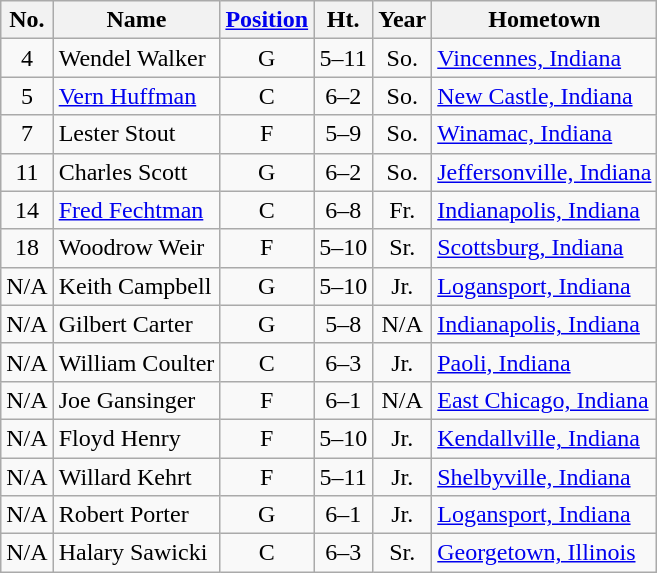<table class="wikitable" style="text-align:center">
<tr>
<th>No.</th>
<th>Name</th>
<th><a href='#'>Position</a></th>
<th>Ht.</th>
<th>Year</th>
<th>Hometown</th>
</tr>
<tr>
<td>4</td>
<td style="text-align:left">Wendel Walker</td>
<td>G</td>
<td>5–11</td>
<td>So.</td>
<td style="text-align:left"><a href='#'>Vincennes, Indiana</a></td>
</tr>
<tr>
<td>5</td>
<td style="text-align:left"><a href='#'>Vern Huffman</a></td>
<td>C</td>
<td>6–2</td>
<td>So.</td>
<td style="text-align:left"><a href='#'>New Castle, Indiana</a></td>
</tr>
<tr>
<td>7</td>
<td style="text-align:left">Lester Stout</td>
<td>F</td>
<td>5–9</td>
<td>So.</td>
<td style="text-align:left"><a href='#'>Winamac, Indiana</a></td>
</tr>
<tr>
<td>11</td>
<td style="text-align:left">Charles Scott</td>
<td>G</td>
<td>6–2</td>
<td>So.</td>
<td style="text-align:left"><a href='#'>Jeffersonville, Indiana</a></td>
</tr>
<tr>
<td>14</td>
<td style="text-align:left"><a href='#'>Fred Fechtman</a></td>
<td>C</td>
<td>6–8</td>
<td>Fr.</td>
<td style="text-align:left"><a href='#'>Indianapolis, Indiana</a></td>
</tr>
<tr>
<td>18</td>
<td style="text-align:left">Woodrow Weir</td>
<td>F</td>
<td>5–10</td>
<td>Sr.</td>
<td style="text-align:left"><a href='#'>Scottsburg, Indiana</a></td>
</tr>
<tr>
<td>N/A</td>
<td style="text-align:left">Keith Campbell</td>
<td>G</td>
<td>5–10</td>
<td>Jr.</td>
<td style="text-align:left"><a href='#'>Logansport, Indiana</a></td>
</tr>
<tr>
<td>N/A</td>
<td style="text-align:left">Gilbert Carter</td>
<td>G</td>
<td>5–8</td>
<td>N/A</td>
<td style="text-align:left"><a href='#'>Indianapolis, Indiana</a></td>
</tr>
<tr>
<td>N/A</td>
<td style="text-align:left">William Coulter</td>
<td>C</td>
<td>6–3</td>
<td>Jr.</td>
<td style="text-align:left"><a href='#'>Paoli, Indiana</a></td>
</tr>
<tr>
<td>N/A</td>
<td style="text-align:left">Joe Gansinger</td>
<td>F</td>
<td>6–1</td>
<td>N/A</td>
<td style="text-align:left"><a href='#'>East Chicago, Indiana</a></td>
</tr>
<tr>
<td>N/A</td>
<td style="text-align:left">Floyd Henry</td>
<td>F</td>
<td>5–10</td>
<td>Jr.</td>
<td style="text-align:left"><a href='#'>Kendallville, Indiana</a></td>
</tr>
<tr>
<td>N/A</td>
<td style="text-align:left">Willard Kehrt</td>
<td>F</td>
<td>5–11</td>
<td>Jr.</td>
<td style="text-align:left"><a href='#'>Shelbyville, Indiana</a></td>
</tr>
<tr>
<td>N/A</td>
<td style="text-align:left">Robert Porter</td>
<td>G</td>
<td>6–1</td>
<td>Jr.</td>
<td style="text-align:left"><a href='#'>Logansport, Indiana</a></td>
</tr>
<tr>
<td>N/A</td>
<td style="text-align:left">Halary Sawicki</td>
<td>C</td>
<td>6–3</td>
<td>Sr.</td>
<td style="text-align:left"><a href='#'>Georgetown, Illinois</a></td>
</tr>
</table>
